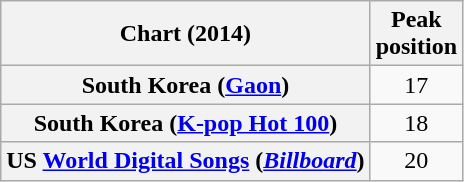<table class="wikitable plainrowheaders sortable" style="text-align:center">
<tr>
<th>Chart (2014)</th>
<th>Peak<br>position</th>
</tr>
<tr>
<th scope="row">South Korea (<a href='#'>Gaon</a>)</th>
<td>17</td>
</tr>
<tr>
<th scope="row">South Korea (<a href='#'>K-pop Hot 100</a>)</th>
<td>18</td>
</tr>
<tr>
<th scope="row">US <a href='#'>World Digital Songs</a> (<em><a href='#'>Billboard</a></em>)</th>
<td>20</td>
</tr>
</table>
